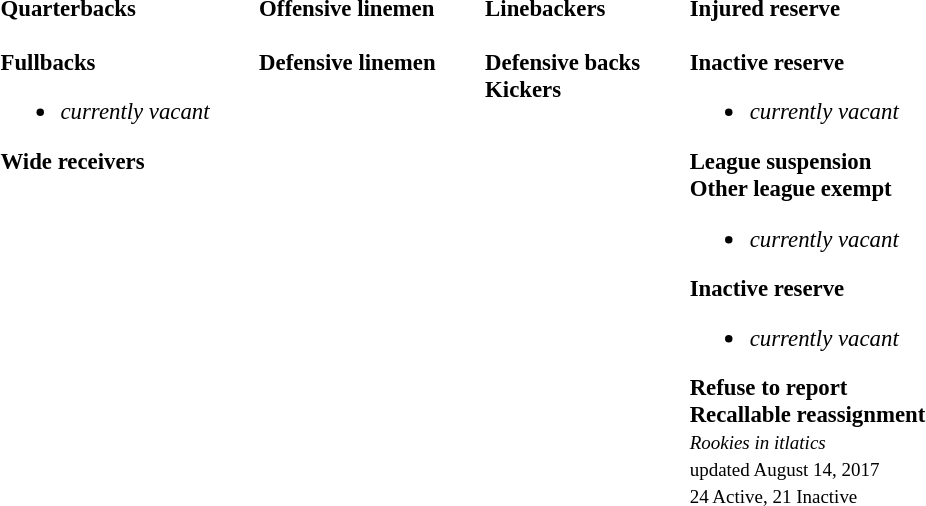<table class="toccolours" style="text-align: left;">
<tr>
<td style="font-size: 95%;vertical-align:top;"><strong>Quarterbacks</strong><br>
<br><strong>Fullbacks</strong><ul><li><em>currently vacant</em></li></ul><strong>Wide receivers</strong>




</td>
<td style="width: 25px;"></td>
<td style="font-size: 95%;vertical-align:top;"><strong>Offensive linemen</strong><br>



<br><strong>Defensive linemen</strong>




</td>
<td style="width: 25px;"></td>
<td style="font-size: 95%;vertical-align:top;"><strong>Linebackers</strong><br>
<br><strong>Defensive backs</strong>



<br><strong>Kickers</strong>
</td>
<td style="width: 25px;"></td>
<td style="font-size: 95%;vertical-align:top;"><strong>Injured reserve</strong><br>









<br><strong>Inactive reserve</strong><ul><li><em>currently vacant</em></li></ul><strong>League suspension</strong>






<br><strong>Other league exempt</strong><ul><li><em>currently vacant</em></li></ul><strong>Inactive reserve</strong><ul><li><em>currently vacant</em></li></ul><strong>Refuse to report</strong>

<br><strong>Recallable reassignment</strong>
<br><small><em>Rookies in itlatics</em><br>
<span></span> updated August 14, 2017<br>
24 Active, 21 Inactive</small></td>
</tr>
<tr>
</tr>
</table>
